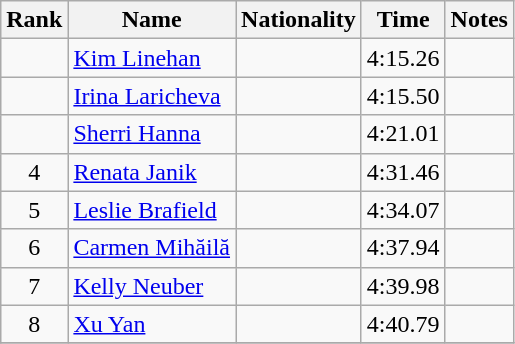<table class="wikitable sortable" style="text-align:center">
<tr>
<th>Rank</th>
<th>Name</th>
<th>Nationality</th>
<th>Time</th>
<th>Notes</th>
</tr>
<tr>
<td></td>
<td align="left"><a href='#'>Kim Linehan</a></td>
<td align="left"></td>
<td>4:15.26</td>
<td></td>
</tr>
<tr>
<td></td>
<td align="left"><a href='#'>Irina Laricheva</a></td>
<td align="left"></td>
<td>4:15.50</td>
<td></td>
</tr>
<tr>
<td></td>
<td align="left"><a href='#'>Sherri Hanna</a></td>
<td align="left"></td>
<td>4:21.01</td>
<td></td>
</tr>
<tr>
<td>4</td>
<td align="left"><a href='#'>Renata Janik</a></td>
<td align="left"></td>
<td>4:31.46</td>
<td></td>
</tr>
<tr>
<td>5</td>
<td align="left"><a href='#'>Leslie Brafield</a></td>
<td align="left"></td>
<td>4:34.07</td>
<td></td>
</tr>
<tr>
<td>6</td>
<td align="left"><a href='#'>Carmen Mihăilă</a></td>
<td align="left"></td>
<td>4:37.94</td>
<td></td>
</tr>
<tr>
<td>7</td>
<td align="left"><a href='#'>Kelly Neuber</a></td>
<td align="left"></td>
<td>4:39.98</td>
<td></td>
</tr>
<tr>
<td>8</td>
<td align="left"><a href='#'>Xu Yan</a></td>
<td align="left"></td>
<td>4:40.79</td>
<td></td>
</tr>
<tr>
</tr>
</table>
